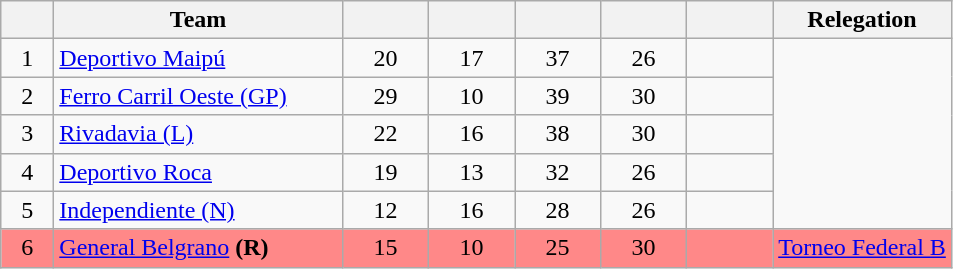<table class="wikitable" style="text-align: center;">
<tr>
<th width=28><br></th>
<th width=185>Team</th>
<th width=50></th>
<th width=50></th>
<th width=50></th>
<th width=50></th>
<th width=50><br></th>
<th>Relegation</th>
</tr>
<tr>
<td>1</td>
<td align="left"><a href='#'>Deportivo Maipú</a></td>
<td>20</td>
<td>17</td>
<td>37</td>
<td>26</td>
<td><strong></strong></td>
</tr>
<tr>
<td>2</td>
<td align="left"><a href='#'>Ferro Carril Oeste (GP)</a></td>
<td>29</td>
<td>10</td>
<td>39</td>
<td>30</td>
<td><strong></strong></td>
</tr>
<tr>
<td>3</td>
<td align="left"><a href='#'>Rivadavia (L)</a></td>
<td>22</td>
<td>16</td>
<td>38</td>
<td>30</td>
<td><strong></strong></td>
</tr>
<tr>
<td>4</td>
<td align="left"><a href='#'>Deportivo Roca</a></td>
<td>19</td>
<td>13</td>
<td>32</td>
<td>26</td>
<td><strong></strong></td>
</tr>
<tr>
<td>5</td>
<td align="left"><a href='#'>Independiente (N)</a></td>
<td>12</td>
<td>16</td>
<td>28</td>
<td>26</td>
<td><strong></strong></td>
</tr>
<tr bgcolor=#FF8888>
<td>6</td>
<td align="left"><a href='#'>General Belgrano</a> <strong>(R)</strong></td>
<td>15</td>
<td>10</td>
<td>25</td>
<td>30</td>
<td><strong></strong></td>
<td><a href='#'>Torneo Federal B</a></td>
</tr>
</table>
